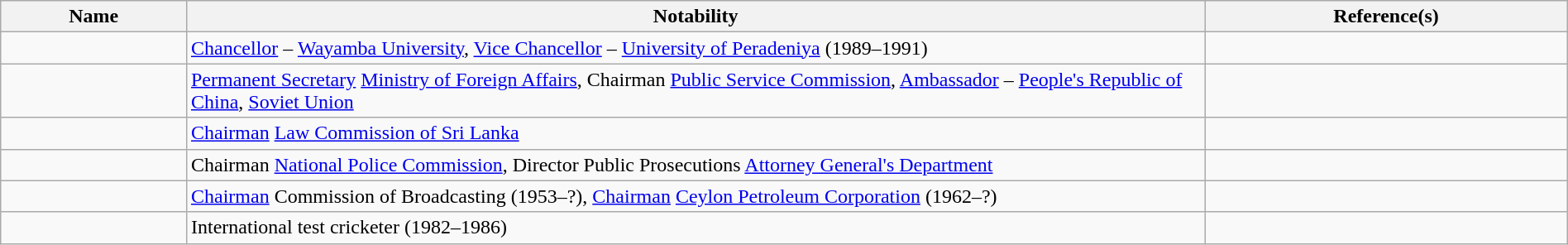<table class="wikitable sortable" style="width:100%">
<tr>
<th style="width:*;">Name</th>
<th style="width:65%;" class="unsortable">Notability</th>
<th style="width:*;" class="unsortable">Reference(s)</th>
</tr>
<tr>
<td></td>
<td><a href='#'>Chancellor</a> – <a href='#'>Wayamba University</a>, <a href='#'>Vice Chancellor</a> – <a href='#'>University of Peradeniya</a> (1989–1991)</td>
<td style="text-align:center;"></td>
</tr>
<tr>
<td></td>
<td><a href='#'>Permanent Secretary</a> <a href='#'>Ministry of Foreign Affairs</a>, Chairman <a href='#'>Public Service Commission</a>, <a href='#'>Ambassador</a> – <a href='#'>People's Republic of China</a>, <a href='#'>Soviet Union</a></td>
<td style="text-align:center;"></td>
</tr>
<tr>
<td></td>
<td><a href='#'>Chairman</a> <a href='#'>Law Commission of Sri Lanka</a></td>
<td style="text-align:center;"></td>
</tr>
<tr>
<td></td>
<td>Chairman <a href='#'>National Police Commission</a>, Director Public Prosecutions <a href='#'>Attorney General's Department</a></td>
<td style="text-align:center;"></td>
</tr>
<tr>
<td></td>
<td><a href='#'>Chairman</a> Commission of Broadcasting (1953–?), <a href='#'>Chairman</a> <a href='#'>Ceylon Petroleum Corporation</a> (1962–?)</td>
<td style="text-align:center;"></td>
</tr>
<tr>
<td></td>
<td>International test cricketer (1982–1986)</td>
<td style="text-align:center;"></td>
</tr>
</table>
